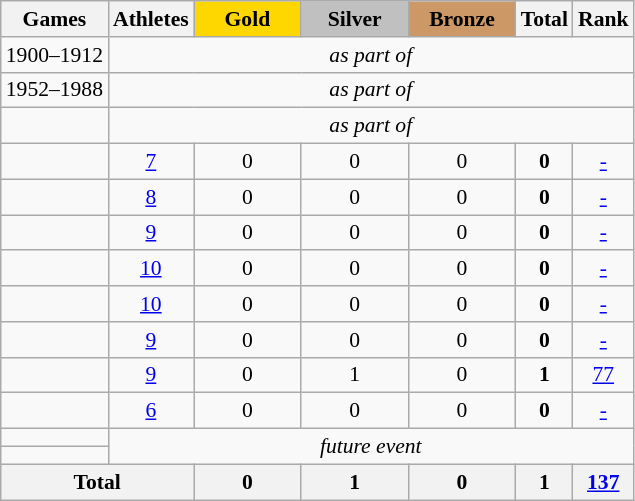<table class="wikitable" style="text-align:center; font-size:90%;">
<tr>
<th>Games</th>
<th>Athletes</th>
<td style="background:gold; width:4.5em; font-weight:bold;">Gold</td>
<td style="background:silver; width:4.5em; font-weight:bold;">Silver</td>
<td style="background:#cc9966; width:4.5em; font-weight:bold;">Bronze</td>
<th>Total</th>
<th>Rank</th>
</tr>
<tr>
<td align=left>1900–1912</td>
<td colspan=6><em>as part of </em></td>
</tr>
<tr>
<td align=left>1952–1988</td>
<td colspan=6><em>as part of </em></td>
</tr>
<tr>
<td align=left></td>
<td colspan=6><em>as part of </em></td>
</tr>
<tr>
<td align=left></td>
<td><a href='#'>7</a></td>
<td>0</td>
<td>0</td>
<td>0</td>
<td><strong>0</strong></td>
<td><a href='#'>-</a></td>
</tr>
<tr>
<td align=left></td>
<td><a href='#'>8</a></td>
<td>0</td>
<td>0</td>
<td>0</td>
<td><strong>0</strong></td>
<td><a href='#'>-</a></td>
</tr>
<tr>
<td align=left></td>
<td><a href='#'>9</a></td>
<td>0</td>
<td>0</td>
<td>0</td>
<td><strong>0</strong></td>
<td><a href='#'>-</a></td>
</tr>
<tr>
<td align=left></td>
<td><a href='#'>10</a></td>
<td>0</td>
<td>0</td>
<td>0</td>
<td><strong>0</strong></td>
<td><a href='#'>-</a></td>
</tr>
<tr>
<td align=left></td>
<td><a href='#'>10</a></td>
<td>0</td>
<td>0</td>
<td>0</td>
<td><strong>0</strong></td>
<td><a href='#'>-</a></td>
</tr>
<tr>
<td align=left></td>
<td><a href='#'>9</a></td>
<td>0</td>
<td>0</td>
<td>0</td>
<td><strong>0</strong></td>
<td><a href='#'>-</a></td>
</tr>
<tr>
<td align=left></td>
<td><a href='#'>9</a></td>
<td>0</td>
<td>1</td>
<td>0</td>
<td><strong>1</strong></td>
<td><a href='#'>77</a></td>
</tr>
<tr>
<td align=left></td>
<td><a href='#'>6</a></td>
<td>0</td>
<td>0</td>
<td>0</td>
<td><strong>0</strong></td>
<td><a href='#'>-</a></td>
</tr>
<tr>
<td align=left></td>
<td colspan=6; rowspan=2><em>future event</em></td>
</tr>
<tr>
<td align=left></td>
</tr>
<tr>
<th colspan=2>Total</th>
<th>0</th>
<th>1</th>
<th>0</th>
<th>1</th>
<th><a href='#'>137</a></th>
</tr>
</table>
